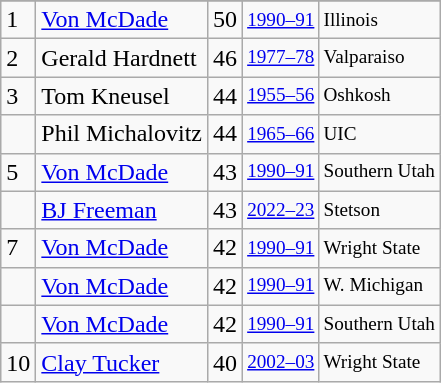<table class="wikitable">
<tr>
</tr>
<tr>
<td>1</td>
<td><a href='#'>Von McDade</a></td>
<td>50</td>
<td style="font-size:80%;"><a href='#'>1990–91</a></td>
<td style="font-size:80%;">Illinois</td>
</tr>
<tr>
<td>2</td>
<td>Gerald Hardnett</td>
<td>46</td>
<td style="font-size:80%;"><a href='#'>1977–78</a></td>
<td style="font-size:80%;">Valparaiso</td>
</tr>
<tr>
<td>3</td>
<td>Tom Kneusel</td>
<td>44</td>
<td style="font-size:80%;"><a href='#'>1955–56</a></td>
<td style="font-size:80%;">Oshkosh</td>
</tr>
<tr>
<td></td>
<td>Phil Michalovitz</td>
<td>44</td>
<td style="font-size:80%;"><a href='#'>1965–66</a></td>
<td style="font-size:80%;">UIC</td>
</tr>
<tr>
<td>5</td>
<td><a href='#'>Von McDade</a></td>
<td>43</td>
<td style="font-size:80%;"><a href='#'>1990–91</a></td>
<td style="font-size:80%;">Southern Utah</td>
</tr>
<tr>
<td></td>
<td><a href='#'>BJ Freeman</a></td>
<td>43</td>
<td style="font-size:80%;"><a href='#'>2022–23</a></td>
<td style="font-size:80%;">Stetson</td>
</tr>
<tr>
<td>7</td>
<td><a href='#'>Von McDade</a></td>
<td>42</td>
<td style="font-size:80%;"><a href='#'>1990–91</a></td>
<td style="font-size:80%;">Wright State</td>
</tr>
<tr>
<td></td>
<td><a href='#'>Von McDade</a></td>
<td>42</td>
<td style="font-size:80%;"><a href='#'>1990–91</a></td>
<td style="font-size:80%;">W. Michigan</td>
</tr>
<tr>
<td></td>
<td><a href='#'>Von McDade</a></td>
<td>42</td>
<td style="font-size:80%;"><a href='#'>1990–91</a></td>
<td style="font-size:80%;">Southern Utah</td>
</tr>
<tr>
<td>10</td>
<td><a href='#'>Clay Tucker</a></td>
<td>40</td>
<td style="font-size:80%;"><a href='#'>2002–03</a></td>
<td style="font-size:80%;">Wright State</td>
</tr>
</table>
